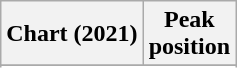<table class="wikitable sortable plainrowheaders" style="text-align:center">
<tr>
<th scope="col">Chart (2021)</th>
<th scope="col">Peak<br> position</th>
</tr>
<tr>
</tr>
<tr>
</tr>
<tr>
</tr>
</table>
